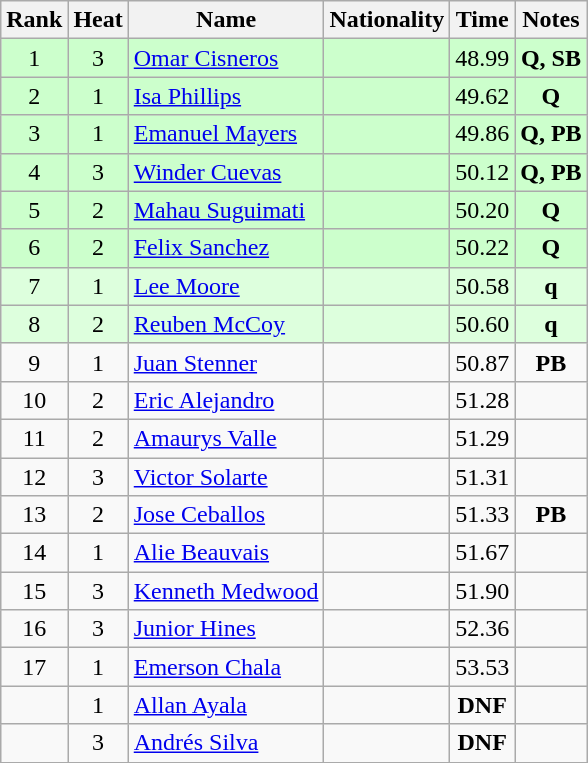<table class="wikitable sortable" style="text-align:center">
<tr>
<th>Rank</th>
<th>Heat</th>
<th>Name</th>
<th>Nationality</th>
<th>Time</th>
<th>Notes</th>
</tr>
<tr bgcolor=ccffcc>
<td>1</td>
<td>3</td>
<td align=left><a href='#'>Omar Cisneros</a></td>
<td align=left></td>
<td>48.99</td>
<td><strong>Q, SB</strong></td>
</tr>
<tr bgcolor=ccffcc>
<td>2</td>
<td>1</td>
<td align=left><a href='#'>Isa Phillips</a></td>
<td align=left></td>
<td>49.62</td>
<td><strong>Q</strong></td>
</tr>
<tr bgcolor=ccffcc>
<td>3</td>
<td>1</td>
<td align=left><a href='#'>Emanuel Mayers</a></td>
<td align=left></td>
<td>49.86</td>
<td><strong>Q, PB</strong></td>
</tr>
<tr bgcolor=ccffcc>
<td>4</td>
<td>3</td>
<td align=left><a href='#'>Winder Cuevas</a></td>
<td align=left></td>
<td>50.12</td>
<td><strong>Q, PB</strong></td>
</tr>
<tr bgcolor=ccffcc>
<td>5</td>
<td>2</td>
<td align=left><a href='#'>Mahau Suguimati</a></td>
<td align=left></td>
<td>50.20</td>
<td><strong>Q</strong></td>
</tr>
<tr bgcolor=ccffcc>
<td>6</td>
<td>2</td>
<td align=left><a href='#'>Felix Sanchez</a></td>
<td align=left></td>
<td>50.22</td>
<td><strong>Q</strong></td>
</tr>
<tr bgcolor=ddffdd>
<td>7</td>
<td>1</td>
<td align=left><a href='#'>Lee Moore</a></td>
<td align=left></td>
<td>50.58</td>
<td><strong>q</strong></td>
</tr>
<tr bgcolor=ddffdd>
<td>8</td>
<td>2</td>
<td align=left><a href='#'>Reuben McCoy</a></td>
<td align=left></td>
<td>50.60</td>
<td><strong>q</strong></td>
</tr>
<tr>
<td>9</td>
<td>1</td>
<td align=left><a href='#'>Juan Stenner</a></td>
<td align=left></td>
<td>50.87</td>
<td><strong>PB</strong></td>
</tr>
<tr>
<td>10</td>
<td>2</td>
<td align=left><a href='#'>Eric Alejandro</a></td>
<td align=left></td>
<td>51.28</td>
<td></td>
</tr>
<tr>
<td>11</td>
<td>2</td>
<td align=left><a href='#'>Amaurys Valle</a></td>
<td align=left></td>
<td>51.29</td>
<td></td>
</tr>
<tr>
<td>12</td>
<td>3</td>
<td align=left><a href='#'>Victor Solarte</a></td>
<td align=left></td>
<td>51.31</td>
<td></td>
</tr>
<tr>
<td>13</td>
<td>2</td>
<td align=left><a href='#'>Jose Ceballos</a></td>
<td align=left></td>
<td>51.33</td>
<td><strong>PB</strong></td>
</tr>
<tr>
<td>14</td>
<td>1</td>
<td align=left><a href='#'>Alie Beauvais</a></td>
<td align=left></td>
<td>51.67</td>
<td></td>
</tr>
<tr>
<td>15</td>
<td>3</td>
<td align=left><a href='#'>Kenneth Medwood</a></td>
<td align=left></td>
<td>51.90</td>
<td></td>
</tr>
<tr>
<td>16</td>
<td>3</td>
<td align=left><a href='#'>Junior Hines</a></td>
<td align=left></td>
<td>52.36</td>
<td></td>
</tr>
<tr>
<td>17</td>
<td>1</td>
<td align=left><a href='#'>Emerson Chala</a></td>
<td align=left></td>
<td>53.53</td>
<td></td>
</tr>
<tr>
<td></td>
<td>1</td>
<td align=left><a href='#'>Allan Ayala</a></td>
<td align=left></td>
<td><strong>DNF</strong></td>
<td></td>
</tr>
<tr>
<td></td>
<td>3</td>
<td align=left><a href='#'>Andrés Silva</a></td>
<td align=left></td>
<td><strong>DNF</strong></td>
<td></td>
</tr>
</table>
